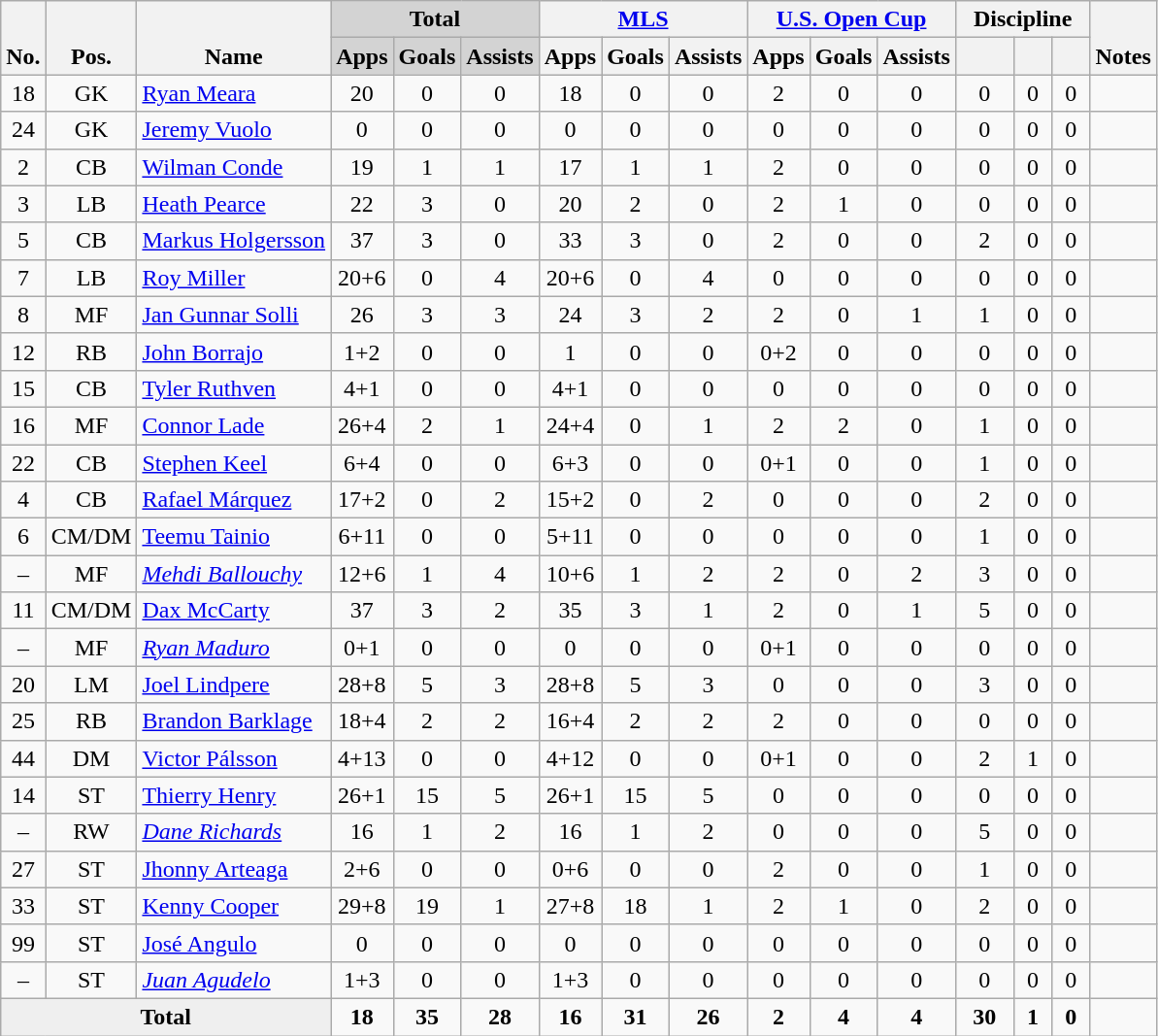<table class="wikitable sortable" style="text-align:center">
<tr>
<th rowspan="2" style="vertical-align:bottom;">No.</th>
<th rowspan="2" style="vertical-align:bottom;">Pos.</th>
<th rowspan="2" style="vertical-align:bottom;">Name</th>
<th colspan="3" style="width:85px; background:#d3d3d3;">Total</th>
<th colspan="3" style="width:85px;"><a href='#'>MLS</a></th>
<th colspan="3" style="width:85px;"><a href='#'>U.S. Open Cup</a></th>
<th colspan="3" style="width:85px;">Discipline</th>
<th rowspan="2" style="vertical-align:bottom;">Notes</th>
</tr>
<tr>
<th style="background:#D3D3D3">Apps</th>
<th style="background:#D3D3D3">Goals</th>
<th style="background:#D3D3D3">Assists</th>
<th>Apps</th>
<th>Goals</th>
<th>Assists</th>
<th>Apps</th>
<th>Goals</th>
<th>Assists</th>
<th></th>
<th></th>
<th></th>
</tr>
<tr>
<td>18</td>
<td>GK</td>
<td style="text-align:left;"> <a href='#'>Ryan Meara</a></td>
<td>20</td>
<td>0</td>
<td>0</td>
<td>18</td>
<td>0</td>
<td>0</td>
<td>2</td>
<td>0</td>
<td>0</td>
<td>0</td>
<td>0</td>
<td>0</td>
<td></td>
</tr>
<tr>
<td>24</td>
<td>GK</td>
<td style="text-align:left;"> <a href='#'>Jeremy Vuolo</a></td>
<td>0</td>
<td>0</td>
<td>0</td>
<td>0</td>
<td>0</td>
<td>0</td>
<td>0</td>
<td>0</td>
<td>0</td>
<td>0</td>
<td>0</td>
<td>0</td>
<td></td>
</tr>
<tr>
<td>2</td>
<td>CB</td>
<td style="text-align:left;"> <a href='#'>Wilman Conde</a></td>
<td>19</td>
<td>1</td>
<td>1</td>
<td>17</td>
<td>1</td>
<td>1</td>
<td>2</td>
<td>0</td>
<td>0</td>
<td>0</td>
<td>0</td>
<td>0</td>
<td></td>
</tr>
<tr>
<td>3</td>
<td>LB</td>
<td style="text-align:left;"> <a href='#'>Heath Pearce</a></td>
<td>22</td>
<td>3</td>
<td>0</td>
<td>20</td>
<td>2</td>
<td>0</td>
<td>2</td>
<td>1</td>
<td>0</td>
<td>0</td>
<td>0</td>
<td>0</td>
<td></td>
</tr>
<tr>
<td>5</td>
<td>CB</td>
<td style="text-align:left;"> <a href='#'>Markus Holgersson</a></td>
<td>37</td>
<td>3</td>
<td>0</td>
<td>33</td>
<td>3</td>
<td>0</td>
<td>2</td>
<td>0</td>
<td>0</td>
<td>2</td>
<td>0</td>
<td>0</td>
<td></td>
</tr>
<tr>
<td>7</td>
<td>LB</td>
<td style="text-align:left;"> <a href='#'>Roy Miller</a></td>
<td>20+6</td>
<td>0</td>
<td>4</td>
<td>20+6</td>
<td>0</td>
<td>4</td>
<td>0</td>
<td>0</td>
<td>0</td>
<td>0</td>
<td>0</td>
<td>0</td>
<td></td>
</tr>
<tr>
<td>8</td>
<td>MF</td>
<td style="text-align:left;"> <a href='#'>Jan Gunnar Solli</a></td>
<td>26</td>
<td>3</td>
<td>3</td>
<td>24</td>
<td>3</td>
<td>2</td>
<td>2</td>
<td>0</td>
<td>1</td>
<td>1</td>
<td>0</td>
<td>0</td>
<td></td>
</tr>
<tr>
<td>12</td>
<td>RB</td>
<td style="text-align:left;"> <a href='#'>John Borrajo</a></td>
<td>1+2</td>
<td>0</td>
<td>0</td>
<td>1</td>
<td>0</td>
<td>0</td>
<td>0+2</td>
<td>0</td>
<td>0</td>
<td>0</td>
<td>0</td>
<td>0</td>
<td></td>
</tr>
<tr>
<td>15</td>
<td>CB</td>
<td style="text-align:left;"> <a href='#'>Tyler Ruthven</a></td>
<td>4+1</td>
<td>0</td>
<td>0</td>
<td>4+1</td>
<td>0</td>
<td>0</td>
<td>0</td>
<td>0</td>
<td>0</td>
<td>0</td>
<td>0</td>
<td>0</td>
<td></td>
</tr>
<tr>
<td>16</td>
<td>MF</td>
<td style="text-align:left;"> <a href='#'>Connor Lade</a></td>
<td>26+4</td>
<td>2</td>
<td>1</td>
<td>24+4</td>
<td>0</td>
<td>1</td>
<td>2</td>
<td>2</td>
<td>0</td>
<td>1</td>
<td>0</td>
<td>0</td>
<td></td>
</tr>
<tr>
<td>22</td>
<td>CB</td>
<td style="text-align:left;"> <a href='#'>Stephen Keel</a></td>
<td>6+4</td>
<td>0</td>
<td>0</td>
<td>6+3</td>
<td>0</td>
<td>0</td>
<td>0+1</td>
<td>0</td>
<td>0</td>
<td>1</td>
<td>0</td>
<td>0</td>
<td></td>
</tr>
<tr>
<td>4</td>
<td>CB</td>
<td style="text-align:left;"> <a href='#'>Rafael Márquez</a></td>
<td>17+2</td>
<td>0</td>
<td>2</td>
<td>15+2</td>
<td>0</td>
<td>2</td>
<td>0</td>
<td>0</td>
<td>0</td>
<td>2</td>
<td>0</td>
<td>0</td>
<td></td>
</tr>
<tr>
<td>6</td>
<td>CM/DM</td>
<td style="text-align:left;"> <a href='#'>Teemu Tainio</a></td>
<td>6+11</td>
<td>0</td>
<td>0</td>
<td>5+11</td>
<td>0</td>
<td>0</td>
<td>0</td>
<td>0</td>
<td>0</td>
<td>1</td>
<td>0</td>
<td>0</td>
<td></td>
</tr>
<tr>
<td>–</td>
<td>MF</td>
<td style="text-align:left;"> <em><a href='#'>Mehdi Ballouchy</a></em></td>
<td>12+6</td>
<td>1</td>
<td>4</td>
<td>10+6</td>
<td>1</td>
<td>2</td>
<td>2</td>
<td>0</td>
<td>2</td>
<td>3</td>
<td>0</td>
<td>0</td>
<td></td>
</tr>
<tr>
<td>11</td>
<td>CM/DM</td>
<td style="text-align:left;"> <a href='#'>Dax McCarty</a></td>
<td>37</td>
<td>3</td>
<td>2</td>
<td>35</td>
<td>3</td>
<td>1</td>
<td>2</td>
<td>0</td>
<td>1</td>
<td>5</td>
<td>0</td>
<td>0</td>
<td></td>
</tr>
<tr>
<td>–</td>
<td>MF</td>
<td style="text-align:left;"> <em><a href='#'>Ryan Maduro</a></em></td>
<td>0+1</td>
<td>0</td>
<td>0</td>
<td>0</td>
<td>0</td>
<td>0</td>
<td>0+1</td>
<td>0</td>
<td>0</td>
<td>0</td>
<td>0</td>
<td>0</td>
<td></td>
</tr>
<tr>
<td>20</td>
<td>LM</td>
<td style="text-align:left;"> <a href='#'>Joel Lindpere</a></td>
<td>28+8</td>
<td>5</td>
<td>3</td>
<td>28+8</td>
<td>5</td>
<td>3</td>
<td>0</td>
<td>0</td>
<td>0</td>
<td>3</td>
<td>0</td>
<td>0</td>
<td></td>
</tr>
<tr>
<td>25</td>
<td>RB</td>
<td style="text-align:left;"> <a href='#'>Brandon Barklage</a></td>
<td>18+4</td>
<td>2</td>
<td>2</td>
<td>16+4</td>
<td>2</td>
<td>2</td>
<td>2</td>
<td>0</td>
<td>0</td>
<td>0</td>
<td>0</td>
<td>0</td>
<td></td>
</tr>
<tr>
<td>44</td>
<td>DM</td>
<td style="text-align:left;"> <a href='#'>Victor Pálsson</a></td>
<td>4+13</td>
<td>0</td>
<td>0</td>
<td>4+12</td>
<td>0</td>
<td>0</td>
<td>0+1</td>
<td>0</td>
<td>0</td>
<td>2</td>
<td>1</td>
<td>0</td>
<td></td>
</tr>
<tr>
<td>14</td>
<td>ST</td>
<td style="text-align:left;"> <a href='#'>Thierry Henry</a></td>
<td>26+1</td>
<td>15</td>
<td>5</td>
<td>26+1</td>
<td>15</td>
<td>5</td>
<td>0</td>
<td>0</td>
<td>0</td>
<td>0</td>
<td>0</td>
<td>0</td>
<td></td>
</tr>
<tr>
<td>–</td>
<td>RW</td>
<td style="text-align:left;"> <em><a href='#'>Dane Richards</a></em></td>
<td>16</td>
<td>1</td>
<td>2</td>
<td>16</td>
<td>1</td>
<td>2</td>
<td>0</td>
<td>0</td>
<td>0</td>
<td>5</td>
<td>0</td>
<td>0</td>
<td></td>
</tr>
<tr>
<td>27</td>
<td>ST</td>
<td style="text-align:left;"> <a href='#'>Jhonny Arteaga</a></td>
<td>2+6</td>
<td>0</td>
<td>0</td>
<td>0+6</td>
<td>0</td>
<td>0</td>
<td>2</td>
<td>0</td>
<td>0</td>
<td>1</td>
<td>0</td>
<td>0</td>
<td></td>
</tr>
<tr>
<td>33</td>
<td>ST</td>
<td style="text-align:left;"> <a href='#'>Kenny Cooper</a></td>
<td>29+8</td>
<td>19</td>
<td>1</td>
<td>27+8</td>
<td>18</td>
<td>1</td>
<td>2</td>
<td>1</td>
<td>0</td>
<td>2</td>
<td>0</td>
<td>0</td>
<td></td>
</tr>
<tr>
<td>99</td>
<td>ST</td>
<td style="text-align:left;"> <a href='#'>José Angulo</a></td>
<td>0</td>
<td>0</td>
<td>0</td>
<td>0</td>
<td>0</td>
<td>0</td>
<td>0</td>
<td>0</td>
<td>0</td>
<td>0</td>
<td>0</td>
<td>0</td>
<td></td>
</tr>
<tr>
<td>–</td>
<td>ST</td>
<td style="text-align:left;"> <em><a href='#'>Juan Agudelo</a></em></td>
<td>1+3</td>
<td>0</td>
<td>0</td>
<td>1+3</td>
<td>0</td>
<td>0</td>
<td>0</td>
<td>0</td>
<td>0</td>
<td>0</td>
<td>0</td>
<td>0</td>
<td></td>
</tr>
<tr>
<td ! colspan="3" style="background: #efefef; text-align: center;"><strong>Total</strong></td>
<td><strong>18</strong></td>
<td><strong>35</strong></td>
<td><strong>28</strong></td>
<td><strong>16</strong></td>
<td><strong>31</strong></td>
<td><strong>26</strong></td>
<td><strong>2</strong></td>
<td><strong>4</strong></td>
<td><strong>4</strong></td>
<td><strong>30</strong></td>
<td><strong>1</strong></td>
<td><strong>0</strong></td>
<td></td>
</tr>
</table>
